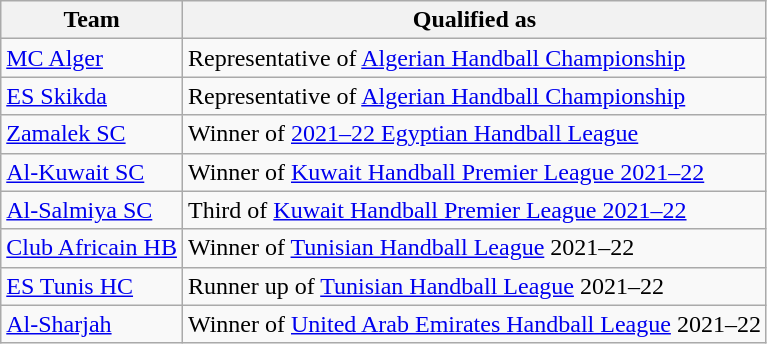<table class="wikitable">
<tr>
<th>Team</th>
<th>Qualified as</th>
</tr>
<tr>
<td> <a href='#'>MC Alger</a></td>
<td>Representative of <a href='#'>Algerian Handball Championship</a></td>
</tr>
<tr>
<td> <a href='#'>ES Skikda</a></td>
<td>Representative of <a href='#'>Algerian Handball Championship</a></td>
</tr>
<tr>
<td> <a href='#'>Zamalek SC</a></td>
<td>Winner of <a href='#'>2021–22 Egyptian Handball League</a></td>
</tr>
<tr>
<td> <a href='#'>Al-Kuwait SC</a></td>
<td>Winner of <a href='#'>Kuwait Handball Premier League 2021–22</a></td>
</tr>
<tr>
<td> <a href='#'>Al-Salmiya SC</a></td>
<td>Third of <a href='#'>Kuwait Handball Premier League 2021–22</a></td>
</tr>
<tr>
<td> <a href='#'>Club Africain HB</a></td>
<td>Winner of <a href='#'>Tunisian Handball League</a> 2021–22</td>
</tr>
<tr>
<td> <a href='#'>ES Tunis HC</a></td>
<td>Runner up of <a href='#'>Tunisian Handball League</a> 2021–22</td>
</tr>
<tr>
<td> <a href='#'>Al-Sharjah</a></td>
<td>Winner of <a href='#'>United Arab Emirates Handball League</a> 2021–22</td>
</tr>
</table>
